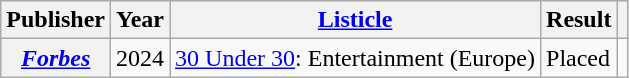<table class="wikitable plainrowheaders sortable">
<tr>
<th scope="col">Publisher</th>
<th scope="col">Year</th>
<th scope="col"><a href='#'>Listicle</a></th>
<th scope="col">Result</th>
<th class="unsortable" scope="col"></th>
</tr>
<tr>
<th scope="row"><em><a href='#'>Forbes</a></em></th>
<td>2024</td>
<td><a href='#'>30 Under 30</a>: Entertainment (Europe)</td>
<td>Placed</td>
<td align="center"></td>
</tr>
</table>
